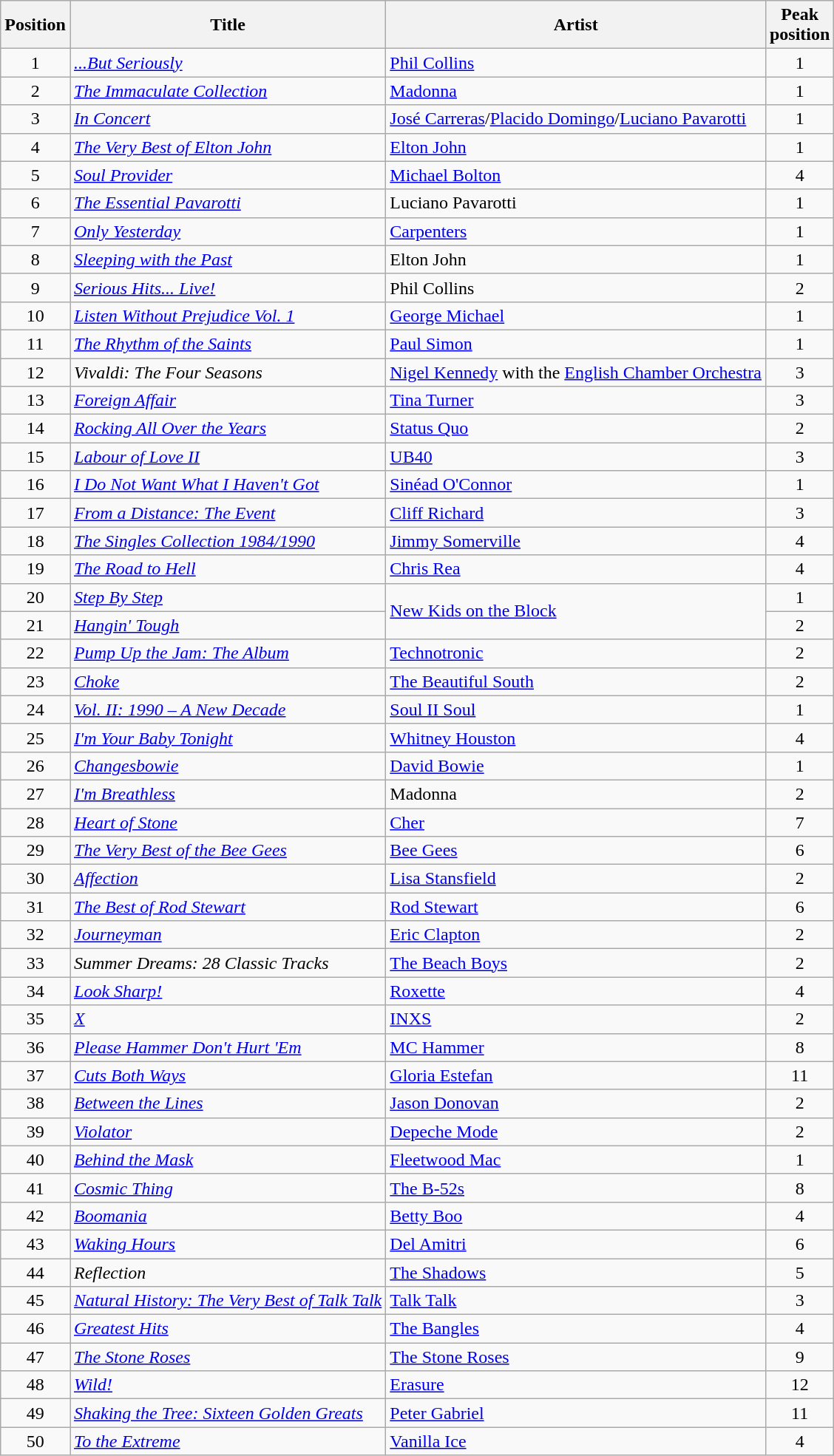<table class="wikitable">
<tr>
<th>Position</th>
<th>Title</th>
<th>Artist</th>
<th>Peak<br>position</th>
</tr>
<tr>
<td align="center">1</td>
<td><em><a href='#'>...But Seriously</a></em></td>
<td><a href='#'>Phil Collins</a></td>
<td align="center">1</td>
</tr>
<tr>
<td align="center">2</td>
<td><em><a href='#'>The Immaculate Collection</a></em></td>
<td><a href='#'>Madonna</a></td>
<td align="center">1</td>
</tr>
<tr>
<td align="center">3</td>
<td><em><a href='#'>In Concert</a></em></td>
<td><a href='#'>José Carreras</a>/<a href='#'>Placido Domingo</a>/<a href='#'>Luciano Pavarotti</a></td>
<td align="center">1</td>
</tr>
<tr>
<td align="center">4</td>
<td><em><a href='#'>The Very Best of Elton John</a></em></td>
<td><a href='#'>Elton John</a></td>
<td align="center">1</td>
</tr>
<tr>
<td align="center">5</td>
<td><em><a href='#'>Soul Provider</a></em></td>
<td><a href='#'>Michael Bolton</a></td>
<td align="center">4</td>
</tr>
<tr>
<td align="center">6</td>
<td><em><a href='#'>The Essential Pavarotti</a></em></td>
<td>Luciano Pavarotti</td>
<td align="center">1</td>
</tr>
<tr>
<td align="center">7</td>
<td><em><a href='#'>Only Yesterday</a></em></td>
<td><a href='#'>Carpenters</a></td>
<td align="center">1</td>
</tr>
<tr>
<td align="center">8</td>
<td><em><a href='#'>Sleeping with the Past</a></em></td>
<td>Elton John</td>
<td align="center">1</td>
</tr>
<tr>
<td align="center">9</td>
<td><em><a href='#'>Serious Hits... Live!</a></em></td>
<td>Phil Collins</td>
<td align="center">2</td>
</tr>
<tr>
<td align="center">10</td>
<td><em><a href='#'>Listen Without Prejudice Vol. 1</a></em></td>
<td><a href='#'>George Michael</a></td>
<td align="center">1</td>
</tr>
<tr>
<td align="center">11</td>
<td><em><a href='#'>The Rhythm of the Saints</a></em></td>
<td><a href='#'>Paul Simon</a></td>
<td align="center">1</td>
</tr>
<tr>
<td align="center">12</td>
<td><em>Vivaldi: The Four Seasons</em></td>
<td><a href='#'>Nigel Kennedy</a> with the <a href='#'>English Chamber Orchestra</a></td>
<td align="center">3</td>
</tr>
<tr>
<td align="center">13</td>
<td><em><a href='#'>Foreign Affair</a></em></td>
<td><a href='#'>Tina Turner</a></td>
<td align="center">3</td>
</tr>
<tr>
<td align="center">14</td>
<td><em><a href='#'>Rocking All Over the Years</a></em></td>
<td><a href='#'>Status Quo</a></td>
<td align="center">2</td>
</tr>
<tr>
<td align="center">15</td>
<td><em><a href='#'>Labour of Love II</a></em></td>
<td><a href='#'>UB40</a></td>
<td align="center">3</td>
</tr>
<tr>
<td align="center">16</td>
<td><em><a href='#'>I Do Not Want What I Haven't Got</a></em></td>
<td><a href='#'>Sinéad O'Connor</a></td>
<td align="center">1</td>
</tr>
<tr>
<td align="center">17</td>
<td><em><a href='#'>From a Distance: The Event</a></em></td>
<td><a href='#'>Cliff Richard</a></td>
<td align="center">3</td>
</tr>
<tr>
<td align="center">18</td>
<td><em><a href='#'>The Singles Collection 1984/1990</a></em></td>
<td><a href='#'>Jimmy Somerville</a></td>
<td align="center">4</td>
</tr>
<tr>
<td align="center">19</td>
<td><em><a href='#'>The Road to Hell</a></em></td>
<td><a href='#'>Chris Rea</a></td>
<td align="center">4</td>
</tr>
<tr>
<td align="center">20</td>
<td><em><a href='#'>Step By Step</a></em></td>
<td rowspan="2"><a href='#'>New Kids on the Block</a></td>
<td align="center">1</td>
</tr>
<tr>
<td align="center">21</td>
<td><em><a href='#'>Hangin' Tough</a></em></td>
<td align="center">2</td>
</tr>
<tr>
<td align="center">22</td>
<td><em><a href='#'>Pump Up the Jam: The Album</a></em></td>
<td><a href='#'>Technotronic</a></td>
<td align="center">2</td>
</tr>
<tr>
<td align="center">23</td>
<td><em><a href='#'>Choke</a></em></td>
<td><a href='#'>The Beautiful South</a></td>
<td align="center">2</td>
</tr>
<tr>
<td align="center">24</td>
<td><em><a href='#'>Vol. II: 1990 – A New Decade</a></em></td>
<td><a href='#'>Soul II Soul</a></td>
<td align="center">1</td>
</tr>
<tr>
<td align="center">25</td>
<td><em><a href='#'>I'm Your Baby Tonight</a></em></td>
<td><a href='#'>Whitney Houston</a></td>
<td align="center">4</td>
</tr>
<tr>
<td align="center">26</td>
<td><em><a href='#'>Changesbowie</a></em></td>
<td><a href='#'>David Bowie</a></td>
<td align="center">1</td>
</tr>
<tr>
<td align="center">27</td>
<td><em><a href='#'>I'm Breathless</a></em></td>
<td>Madonna</td>
<td align="center">2</td>
</tr>
<tr>
<td align="center">28</td>
<td><em><a href='#'>Heart of Stone</a></em></td>
<td><a href='#'>Cher</a></td>
<td align="center">7</td>
</tr>
<tr>
<td align="center">29</td>
<td><em><a href='#'>The Very Best of the Bee Gees</a></em></td>
<td><a href='#'>Bee Gees</a></td>
<td align="center">6</td>
</tr>
<tr>
<td align="center">30</td>
<td><em><a href='#'>Affection</a></em></td>
<td><a href='#'>Lisa Stansfield</a></td>
<td align="center">2</td>
</tr>
<tr>
<td align="center">31</td>
<td><em><a href='#'>The Best of Rod Stewart</a></em></td>
<td><a href='#'>Rod Stewart</a></td>
<td align="center">6</td>
</tr>
<tr>
<td align="center">32</td>
<td><em><a href='#'>Journeyman</a></em></td>
<td><a href='#'>Eric Clapton</a></td>
<td align="center">2</td>
</tr>
<tr>
<td align="center">33</td>
<td><em>Summer Dreams: 28 Classic Tracks</em></td>
<td><a href='#'>The Beach Boys</a></td>
<td align="center">2</td>
</tr>
<tr>
<td align="center">34</td>
<td><em><a href='#'>Look Sharp!</a></em></td>
<td><a href='#'>Roxette</a></td>
<td align="center">4</td>
</tr>
<tr>
<td align="center">35</td>
<td><em><a href='#'>X</a></em></td>
<td><a href='#'>INXS</a></td>
<td align="center">2</td>
</tr>
<tr>
<td align="center">36</td>
<td><em><a href='#'>Please Hammer Don't Hurt 'Em</a></em></td>
<td><a href='#'>MC Hammer</a></td>
<td align="center">8</td>
</tr>
<tr>
<td align="center">37</td>
<td><em><a href='#'>Cuts Both Ways</a></em></td>
<td><a href='#'>Gloria Estefan</a></td>
<td align="center">11</td>
</tr>
<tr>
<td align="center">38</td>
<td><em><a href='#'>Between the Lines</a></em></td>
<td><a href='#'>Jason Donovan</a></td>
<td align="center">2</td>
</tr>
<tr>
<td align="center">39</td>
<td><em><a href='#'>Violator</a></em></td>
<td><a href='#'>Depeche Mode</a></td>
<td align="center">2</td>
</tr>
<tr>
<td align="center">40</td>
<td><em><a href='#'>Behind the Mask</a></em></td>
<td><a href='#'>Fleetwood Mac</a></td>
<td align="center">1</td>
</tr>
<tr>
<td align="center">41</td>
<td><em><a href='#'>Cosmic Thing</a></em></td>
<td><a href='#'>The B-52s</a></td>
<td align="center">8</td>
</tr>
<tr>
<td align="center">42</td>
<td><em><a href='#'>Boomania</a></em></td>
<td><a href='#'>Betty Boo</a></td>
<td align="center">4</td>
</tr>
<tr>
<td align="center">43</td>
<td><em><a href='#'>Waking Hours</a></em></td>
<td><a href='#'>Del Amitri</a></td>
<td align="center">6</td>
</tr>
<tr>
<td align="center">44</td>
<td><em>Reflection</em></td>
<td><a href='#'>The Shadows</a></td>
<td align="center">5</td>
</tr>
<tr>
<td align="center">45</td>
<td><em><a href='#'>Natural History: The Very Best of Talk Talk</a></em></td>
<td><a href='#'>Talk Talk</a></td>
<td align="center">3</td>
</tr>
<tr>
<td align="center">46</td>
<td><em><a href='#'>Greatest Hits</a></em></td>
<td><a href='#'>The Bangles</a></td>
<td align="center">4</td>
</tr>
<tr>
<td align="center">47</td>
<td><em><a href='#'>The Stone Roses</a></em></td>
<td><a href='#'>The Stone Roses</a></td>
<td align="center">9</td>
</tr>
<tr>
<td align="center">48</td>
<td><em><a href='#'>Wild!</a></em></td>
<td><a href='#'>Erasure</a></td>
<td align="center">12</td>
</tr>
<tr>
<td align="center">49</td>
<td><em><a href='#'>Shaking the Tree: Sixteen Golden Greats</a></em></td>
<td><a href='#'>Peter Gabriel</a></td>
<td align="center">11</td>
</tr>
<tr>
<td align="center">50</td>
<td><em><a href='#'>To the Extreme</a></em></td>
<td><a href='#'>Vanilla Ice</a></td>
<td align="center">4</td>
</tr>
</table>
